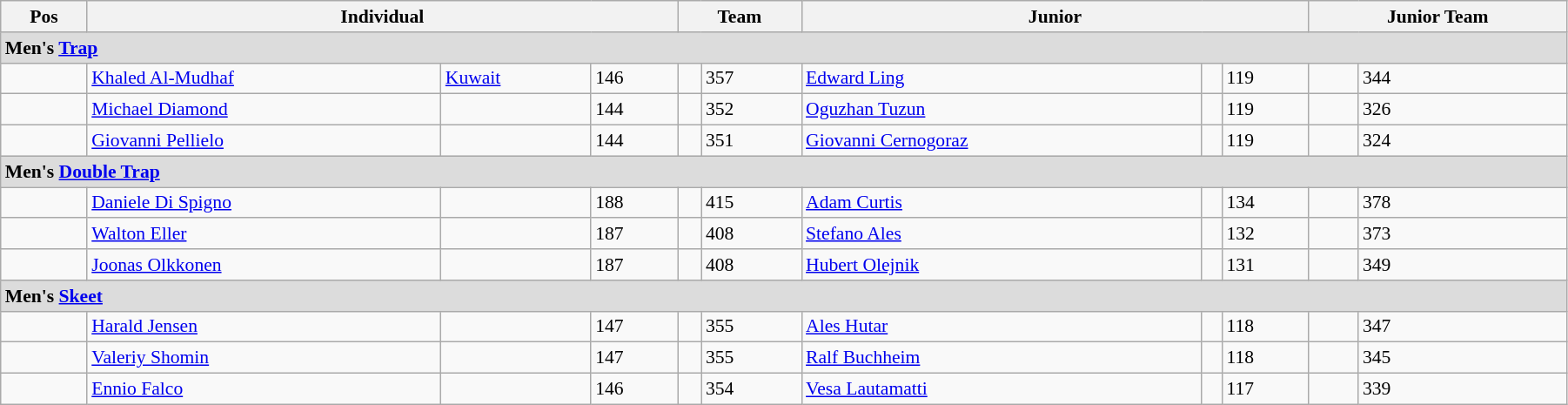<table class=wikitable style="width:95%; font-size: 90%;">
<tr>
<th>Pos</th>
<th colspan=3>Individual</th>
<th colspan=2>Team</th>
<th colspan=3>Junior</th>
<th colspan=3>Junior Team</th>
</tr>
<tr>
<td colspan=11 style="background:#dcdcdc"><strong>Men's <a href='#'>Trap</a></strong></td>
</tr>
<tr>
<td></td>
<td><a href='#'>Khaled Al-Mudhaf</a></td>
<td> <a href='#'>Kuwait</a></td>
<td>146</td>
<td></td>
<td>357</td>
<td><a href='#'>Edward Ling</a></td>
<td></td>
<td>119</td>
<td></td>
<td>344</td>
</tr>
<tr>
<td></td>
<td><a href='#'>Michael Diamond</a></td>
<td></td>
<td>144</td>
<td></td>
<td>352</td>
<td><a href='#'>Oguzhan Tuzun</a></td>
<td></td>
<td>119</td>
<td></td>
<td>326</td>
</tr>
<tr>
<td></td>
<td><a href='#'>Giovanni Pellielo</a></td>
<td></td>
<td>144</td>
<td></td>
<td>351</td>
<td><a href='#'>Giovanni Cernogoraz</a></td>
<td></td>
<td>119</td>
<td></td>
<td>324</td>
</tr>
<tr>
<td colspan=11 style="background:#dcdcdc"><strong>Men's <a href='#'>Double Trap</a></strong></td>
</tr>
<tr>
<td></td>
<td><a href='#'>Daniele Di Spigno</a></td>
<td></td>
<td>188</td>
<td></td>
<td>415</td>
<td><a href='#'>Adam Curtis</a></td>
<td></td>
<td>134</td>
<td></td>
<td>378</td>
</tr>
<tr>
<td></td>
<td><a href='#'>Walton Eller</a></td>
<td></td>
<td>187</td>
<td></td>
<td>408</td>
<td><a href='#'>Stefano Ales</a></td>
<td></td>
<td>132</td>
<td></td>
<td>373</td>
</tr>
<tr>
<td></td>
<td><a href='#'>Joonas Olkkonen</a></td>
<td></td>
<td>187</td>
<td></td>
<td>408</td>
<td><a href='#'>Hubert Olejnik</a></td>
<td></td>
<td>131</td>
<td></td>
<td>349</td>
</tr>
<tr>
<td colspan=11 style="background:#dcdcdc"><strong>Men's <a href='#'>Skeet</a></strong></td>
</tr>
<tr>
<td></td>
<td><a href='#'>Harald Jensen</a></td>
<td></td>
<td>147</td>
<td></td>
<td>355</td>
<td><a href='#'>Ales Hutar</a></td>
<td></td>
<td>118</td>
<td></td>
<td>347</td>
</tr>
<tr>
<td></td>
<td><a href='#'>Valeriy Shomin</a></td>
<td></td>
<td>147</td>
<td></td>
<td>355</td>
<td><a href='#'>Ralf Buchheim</a></td>
<td></td>
<td>118</td>
<td></td>
<td>345</td>
</tr>
<tr>
<td></td>
<td><a href='#'>Ennio Falco</a></td>
<td></td>
<td>146</td>
<td></td>
<td>354</td>
<td><a href='#'>Vesa Lautamatti</a></td>
<td></td>
<td>117</td>
<td></td>
<td>339</td>
</tr>
</table>
